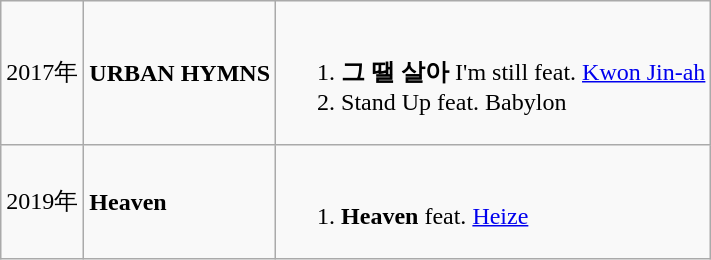<table class="wikitable">
<tr>
<td>2017年</td>
<td><strong>URBAN HYMNS</strong></td>
<td><br><ol><li><strong>그 땔 살아</strong> I'm still feat. <a href='#'>Kwon Jin-ah</a></li><li>Stand Up feat. Babylon</li></ol></td>
</tr>
<tr>
<td>2019年</td>
<td><strong>Heaven</strong></td>
<td><br><ol><li><strong>Heaven</strong> feat. <a href='#'>Heize</a></li></ol></td>
</tr>
</table>
